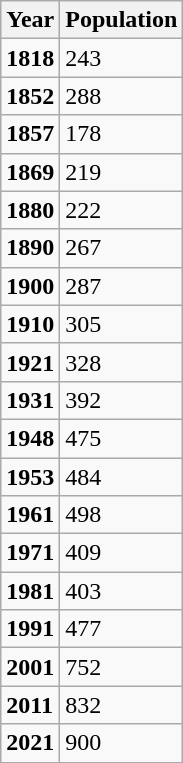<table class="wikitable">
<tr>
<th>Year</th>
<th>Population</th>
</tr>
<tr>
<td><strong>1818</strong></td>
<td>243</td>
</tr>
<tr>
<td><strong>1852</strong></td>
<td>288</td>
</tr>
<tr>
<td><strong>1857</strong></td>
<td>178</td>
</tr>
<tr>
<td><strong>1869</strong></td>
<td>219</td>
</tr>
<tr>
<td><strong>1880</strong></td>
<td>222</td>
</tr>
<tr>
<td><strong>1890</strong></td>
<td>267</td>
</tr>
<tr>
<td><strong>1900</strong></td>
<td>287</td>
</tr>
<tr>
<td><strong>1910</strong></td>
<td>305</td>
</tr>
<tr>
<td><strong>1921</strong></td>
<td>328</td>
</tr>
<tr>
<td><strong>1931</strong></td>
<td>392</td>
</tr>
<tr>
<td><strong>1948</strong></td>
<td>475</td>
</tr>
<tr>
<td><strong>1953</strong></td>
<td>484</td>
</tr>
<tr>
<td><strong>1961</strong></td>
<td>498</td>
</tr>
<tr>
<td><strong>1971</strong></td>
<td>409</td>
</tr>
<tr>
<td><strong>1981</strong></td>
<td>403</td>
</tr>
<tr>
<td><strong>1991</strong></td>
<td>477</td>
</tr>
<tr>
<td><strong>2001</strong></td>
<td>752</td>
</tr>
<tr>
<td><strong>2011</strong></td>
<td>832</td>
</tr>
<tr>
<td><strong>2021</strong></td>
<td>900</td>
</tr>
</table>
